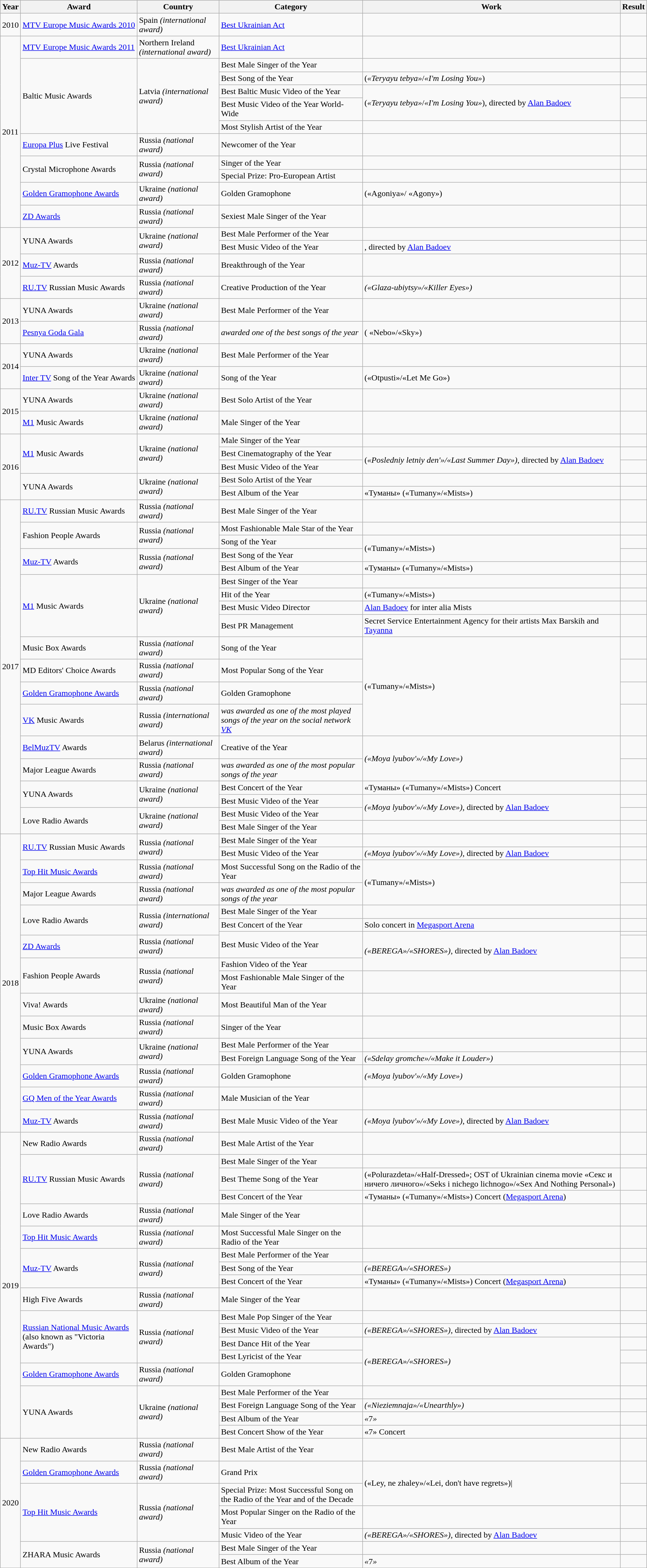<table class="wikitable sortable">
<tr>
<th>Year</th>
<th>Award</th>
<th>Country</th>
<th>Category</th>
<th>Work</th>
<th>Result</th>
</tr>
<tr>
<td>2010</td>
<td><a href='#'>MTV Europe Music Awards 2010</a></td>
<td>Spain <em>(international award)</em></td>
<td><a href='#'>Best Ukrainian Act</a></td>
<td></td>
<td></td>
</tr>
<tr>
<td rowspan="11">2011</td>
<td><a href='#'>MTV Europe Music Awards 2011</a></td>
<td>Northern Ireland <em>(international award)</em></td>
<td><a href='#'>Best Ukrainian Act</a></td>
<td></td>
<td></td>
</tr>
<tr>
<td rowspan="5">Baltic Music Awards</td>
<td rowspan="5">Latvia <em>(international award)</em></td>
<td>Best Male Singer of the Year</td>
<td></td>
<td></td>
</tr>
<tr>
<td>Best Song of the Year</td>
<td> (<em>«Teryayu tebya»</em>/<em>«I'm Losing You»</em>)</td>
<td></td>
</tr>
<tr>
<td>Best Baltic Music Video of the Year</td>
<td rowspan="2"> (<em>«Teryayu tebya»</em>/<em>«I'm Losing You»</em>), directed by <a href='#'>Alan Badoev</a></td>
<td></td>
</tr>
<tr>
<td>Best Music Video of the Year World-Wide</td>
<td></td>
</tr>
<tr>
<td>Most Stylish Artist of the Year</td>
<td></td>
<td></td>
</tr>
<tr>
<td><a href='#'>Europa Plus</a> Live Festival</td>
<td>Russia <em>(national award)</em></td>
<td>Newcomer of the Year</td>
<td></td>
<td></td>
</tr>
<tr>
<td rowspan="2">Crystal Microphone Awards</td>
<td rowspan="2">Russia <em>(national award)</em></td>
<td>Singer of the Year</td>
<td></td>
<td></td>
</tr>
<tr>
<td>Special Prize: Pro-European Artist</td>
<td></td>
<td></td>
</tr>
<tr>
<td><a href='#'>Golden Gramophone Awards</a></td>
<td>Ukraine <em>(national award)</em></td>
<td>Golden Gramophone</td>
<td> («Agoniya»/ «Аgony»)</td>
<td></td>
</tr>
<tr>
<td><a href='#'>ZD Awards</a></td>
<td>Russia <em>(national award)</em></td>
<td>Sexiest Male Singer of the Year</td>
<td></td>
<td></td>
</tr>
<tr>
<td rowspan="4">2012</td>
<td rowspan="2">YUNA Awards</td>
<td rowspan="2">Ukraine <em>(national award)</em></td>
<td>Best Male Performer of the Year</td>
<td></td>
<td></td>
</tr>
<tr>
<td>Best Music Video of the Year</td>
<td>, directed by <a href='#'>Alan Badoev</a></td>
<td></td>
</tr>
<tr>
<td><a href='#'>Muz-TV</a> Awards</td>
<td>Russia <em>(national award)</em></td>
<td>Breakthrough of the Year</td>
<td></td>
<td></td>
</tr>
<tr>
<td><a href='#'>RU.TV</a> Russian Music Awards</td>
<td>Russia <em>(national award)</em></td>
<td>Creative Production of the Year</td>
<td> <em>(«Glaza-ubiytsy»/«Killer Eyes»)</em></td>
<td></td>
</tr>
<tr>
<td rowspan="2">2013</td>
<td>YUNA Awards</td>
<td>Ukraine <em>(national award)</em></td>
<td>Best Male Performer of the Year</td>
<td></td>
<td></td>
</tr>
<tr>
<td><a href='#'>Pesnya Goda Gala</a></td>
<td>Russia <em>(national award)</em></td>
<td><em>awarded one of the best songs of the year</em></td>
<td> ( «Nebo»/«Sky»)</td>
<td></td>
</tr>
<tr>
<td rowspan="2">2014</td>
<td>YUNA Awards</td>
<td>Ukraine <em>(national award)</em></td>
<td>Best Male Performer of the Year</td>
<td></td>
<td></td>
</tr>
<tr>
<td><a href='#'>Inter TV</a> Song of the Year Awards</td>
<td>Ukraine <em>(national award)</em></td>
<td>Song of the Year</td>
<td> («Otpusti»/«Let Me Go»)</td>
<td></td>
</tr>
<tr>
<td rowspan="2">2015</td>
<td>YUNA Awards</td>
<td>Ukraine <em>(national award)</em></td>
<td>Best Solo Artist of the Year</td>
<td></td>
<td></td>
</tr>
<tr>
<td><a href='#'>M1</a> Music Awards</td>
<td>Ukraine <em>(national award)</em></td>
<td>Male Singer of the Year</td>
<td></td>
<td></td>
</tr>
<tr>
<td rowspan="5">2016</td>
<td rowspan="3"><a href='#'>M1</a> Music Awards</td>
<td rowspan="3">Ukraine <em>(national award)</em></td>
<td>Male Singer of the Year</td>
<td></td>
<td></td>
</tr>
<tr>
<td>Best Cinematography of the Year</td>
<td rowspan="2"> (<em>«Posledniy letniy den'»/«Last Summer Day»)</em>, directed by <a href='#'>Alan Badoev</a></td>
<td></td>
</tr>
<tr>
<td>Best Music Video of the Year</td>
<td></td>
</tr>
<tr>
<td rowspan="2">YUNA Awards</td>
<td rowspan="2">Ukraine <em>(national award)</em></td>
<td>Best Solo Artist of the Year</td>
<td></td>
<td></td>
</tr>
<tr>
<td>Best Album of the Year</td>
<td>«Туманы» («Tumany»/«Mists»)</td>
<td></td>
</tr>
<tr>
<td rowspan="19">2017</td>
<td><a href='#'>RU.TV</a> Russian Music Awards</td>
<td>Russia <em>(national award)</em></td>
<td>Best Male Singer of the Year</td>
<td></td>
<td></td>
</tr>
<tr>
<td rowspan="2">Fashion People Awards</td>
<td rowspan="2">Russia <em>(national award)</em></td>
<td>Most Fashionable Male Star of the Year</td>
<td></td>
<td></td>
</tr>
<tr>
<td>Song of the Year</td>
<td rowspan="2"> («Tumany»/«Mists»)</td>
<td></td>
</tr>
<tr>
<td rowspan="2"><a href='#'>Muz-TV</a> Awards</td>
<td rowspan="2">Russia <em>(national award)</em></td>
<td>Best Song of the Year</td>
<td></td>
</tr>
<tr>
<td>Best Album of the Year</td>
<td>«Туманы» («Tumany»/«Mists»)</td>
<td></td>
</tr>
<tr>
<td rowspan="4"><a href='#'>M1</a> Music Awards</td>
<td rowspan="4">Ukraine <em>(national award)</em></td>
<td>Best Singer of the Year</td>
<td></td>
<td></td>
</tr>
<tr>
<td>Hit of the Year</td>
<td> («Tumany»/«Mists»)</td>
<td></td>
</tr>
<tr>
<td>Best Music Video Director</td>
<td><a href='#'>Alan Badoev</a> for inter alia Mists</td>
<td></td>
</tr>
<tr>
<td>Best PR Management</td>
<td>Secret Service Entertainment Agency for their artists Max Barskih and <a href='#'>Tayanna</a></td>
<td></td>
</tr>
<tr>
<td>Music Box Awards</td>
<td>Russia <em>(national award)</em></td>
<td>Song of the Year</td>
<td rowspan="4"> («Tumany»/«Mists»)</td>
<td></td>
</tr>
<tr>
<td>MD Editors' Choice Awards</td>
<td>Russia <em>(national award)</em></td>
<td>Most Popular Song of the Year</td>
<td></td>
</tr>
<tr>
<td><a href='#'>Golden Gramophone Awards</a></td>
<td>Russia <em>(national award)</em></td>
<td>Golden Gramophone</td>
<td></td>
</tr>
<tr>
<td><a href='#'>VK</a> Music Awards</td>
<td>Russia <em>(international award)</em></td>
<td><em>was awarded as one of the most played songs of the year on the social network <a href='#'>VK</a></em></td>
<td></td>
</tr>
<tr>
<td><a href='#'>BelMuzTV</a> Awards</td>
<td>Belarus <em>(international award)</em></td>
<td>Creative of the Year</td>
<td rowspan="2"> <em>(«Moya lyubov'»/«My Love»)</em></td>
<td></td>
</tr>
<tr>
<td>Major League Awards</td>
<td>Russia <em>(national award)</em></td>
<td><em>was awarded as one of the most popular songs of the year</em></td>
<td></td>
</tr>
<tr>
<td rowspan="2">YUNA Awards</td>
<td rowspan="2">Ukraine <em>(national award)</em></td>
<td>Best Concert of the Year</td>
<td>«Туманы» («Tumany»/«Mists») Concert</td>
<td></td>
</tr>
<tr>
<td>Best Music Video of the Year</td>
<td rowspan="2"> <em>(«Moya lyubov'»/«My Love»)</em>, directed by <a href='#'>Alan Badoev</a></td>
<td></td>
</tr>
<tr>
<td rowspan="2">Love Radio Awards</td>
<td rowspan="2">Ukraine <em>(national award)</em></td>
<td>Best Music Video of the Year</td>
<td></td>
</tr>
<tr>
<td>Best Male Singer of the Year</td>
<td></td>
<td></td>
</tr>
<tr>
<td rowspan="17">2018</td>
<td rowspan="2"><a href='#'>RU.TV</a> Russian Music Awards</td>
<td rowspan="2">Russia <em>(national award)</em></td>
<td>Best Male Singer of the Year</td>
<td></td>
<td></td>
</tr>
<tr>
<td>Best Music Video of the Year</td>
<td> <em>(«Moya lyubov'»/«My Love»)</em>, directed by <a href='#'>Alan Badoev</a></td>
<td></td>
</tr>
<tr>
<td><a href='#'>Top Hit Music Awards</a></td>
<td>Russia <em>(national award)</em></td>
<td>Most Successful Song on the Radio of the Year</td>
<td rowspan="2"> («Tumany»/«Mists»)</td>
<td></td>
</tr>
<tr>
<td>Major League Awards</td>
<td>Russia <em>(national award)</em></td>
<td><em>was awarded as one of the most popular songs of the year</em></td>
<td></td>
</tr>
<tr>
<td rowspan="3">Love Radio Awards</td>
<td rowspan="3">Russia <em>(international award)</em></td>
<td>Best Male Singer of the Year</td>
<td></td>
<td></td>
</tr>
<tr>
<td>Best Concert of the Year</td>
<td>Solo concert in <a href='#'>Megasport Arena</a></td>
<td></td>
</tr>
<tr>
<td rowspan="2">Best Music Video of the Year</td>
<td rowspan="3"> <em>(«BEREGA»/«SHORES»)</em>, directed by <a href='#'>Alan Badoev</a></td>
<td></td>
</tr>
<tr>
<td><a href='#'>ZD Awards</a></td>
<td>Russia <em>(national award)</em></td>
<td></td>
</tr>
<tr>
<td rowspan="2">Fashion People Awards</td>
<td rowspan="2">Russia <em>(national award)</em></td>
<td>Fashion Video of the Year</td>
<td></td>
</tr>
<tr>
<td>Most Fashionable Male Singer of the Year</td>
<td></td>
<td></td>
</tr>
<tr>
<td>Viva! Awards</td>
<td>Ukraine <em>(national award)</em></td>
<td>Most Beautiful Man of the Year</td>
<td></td>
<td></td>
</tr>
<tr>
<td>Music Box Awards</td>
<td>Russia <em>(national award)</em></td>
<td>Singer of the Year</td>
<td></td>
<td></td>
</tr>
<tr>
<td rowspan="2">YUNA Awards</td>
<td rowspan="2">Ukraine <em>(national award)</em></td>
<td>Best Male Performer of the Year</td>
<td></td>
<td></td>
</tr>
<tr>
<td>Best Foreign Language Song of the Year</td>
<td> <em>(«Sdelay gromche»/«Make it Louder»)</em></td>
<td></td>
</tr>
<tr>
<td><a href='#'>Golden Gramophone Awards</a></td>
<td>Russia <em>(national award)</em></td>
<td>Golden Gramophone</td>
<td> <em>(«Moya lyubov'»/«My Love»)</em></td>
<td></td>
</tr>
<tr>
<td><a href='#'>GQ Men of the Year Awards</a></td>
<td>Russia <em>(national award)</em></td>
<td>Male Musician of the Year</td>
<td></td>
<td></td>
</tr>
<tr>
<td><a href='#'>Muz-TV</a> Awards</td>
<td>Russia <em>(national award)</em></td>
<td>Best Male Music Video of the Year</td>
<td> <em>(«Moya lyubov'»/«My Love»)</em>, directed by <a href='#'>Alan Badoev</a></td>
<td></td>
</tr>
<tr>
<td rowspan="19">2019</td>
<td>New Radio Awards</td>
<td>Russia <em>(national award)</em></td>
<td>Best Male Artist of the Year</td>
<td></td>
<td></td>
</tr>
<tr>
<td rowspan="3"><a href='#'>RU.TV</a> Russian Music Awards</td>
<td rowspan="3">Russia <em>(national award)</em></td>
<td>Best Male Singer of the Year</td>
<td></td>
<td></td>
</tr>
<tr>
<td>Best Theme Song of the Year</td>
<td> («Polurazdeta»/«Half-Dressed»; OST of Ukrainian cinema movie «Секс и ничего личного»/«Seks i nichego lichnogo»/«Sex And Nothing Personal»)</td>
<td></td>
</tr>
<tr>
<td>Best Concert of the Year</td>
<td>«Туманы» («Tumany»/«Mists») Concert (<a href='#'>Megasport Arena</a>)</td>
<td></td>
</tr>
<tr>
<td>Love Radio Awards </td>
<td>Russia <em>(national award)</em></td>
<td>Male Singer of the Year</td>
<td></td>
<td></td>
</tr>
<tr>
<td><a href='#'>Top Hit Music Awards</a></td>
<td>Russia <em>(national award)</em></td>
<td>Most Successful Male Singer on the Radio of the Year</td>
<td></td>
<td></td>
</tr>
<tr>
<td rowspan="3"><a href='#'>Muz-TV</a> Awards</td>
<td rowspan="3">Russia <em>(national award)</em></td>
<td>Best Male Performer of the Year</td>
<td></td>
<td></td>
</tr>
<tr>
<td>Best Song of the Year</td>
<td> <em>(«BEREGA»/«SHORES»)</em></td>
<td></td>
</tr>
<tr>
<td>Best Concert of the Year</td>
<td>«Туманы» («Tumany»/«Mists») Concert (<a href='#'>Megasport Arena</a>)</td>
<td></td>
</tr>
<tr>
<td>High Five Awards</td>
<td>Russia <em>(national award)</em></td>
<td>Male Singer of the Year</td>
<td></td>
<td></td>
</tr>
<tr>
<td rowspan="4"><a href='#'>Russian National Music Awards</a> (also known as "Victoria Awards")</td>
<td rowspan="4">Russia <em>(national award)</em></td>
<td>Best Male Pop Singer of the Year</td>
<td></td>
<td></td>
</tr>
<tr>
<td>Best Music Video of the Year</td>
<td> <em>(«BEREGA»/«SHORES»)</em>, directed by <a href='#'>Alan Badoev</a></td>
<td></td>
</tr>
<tr>
<td>Best Dance Hit of the Year</td>
<td rowspan="3"> <em>(«BEREGA»/«SHORES»)</em></td>
<td></td>
</tr>
<tr>
<td>Best Lyricist of the Year</td>
<td></td>
</tr>
<tr>
<td><a href='#'>Golden Gramophone Awards</a></td>
<td>Russia <em>(national award)</em></td>
<td>Golden Gramophone</td>
<td></td>
</tr>
<tr>
<td rowspan="4">YUNA Awards</td>
<td rowspan="4">Ukraine <em>(national award)</em></td>
<td>Best Male Performer of the Year</td>
<td></td>
<td></td>
</tr>
<tr>
<td>Best Foreign Language Song of the Year</td>
<td> <em>(«Nieziemnaja»/«Unearthly»)</em></td>
<td></td>
</tr>
<tr>
<td>Best Album of the Year</td>
<td><em>«</em>7<em>»</em></td>
<td></td>
</tr>
<tr>
<td>Best Concert Show of the Year</td>
<td>«7» Concert</td>
<td></td>
</tr>
<tr>
<td rowspan="7">2020</td>
<td>New Radio Awards</td>
<td>Russia <em>(national award)</em></td>
<td>Best Male Artist of the Year</td>
<td></td>
<td></td>
</tr>
<tr>
<td><a href='#'>Golden Gramophone Awards</a></td>
<td>Russia <em>(national award)</em></td>
<td>Grand Prix</td>
<td rowspan="2"> («Ley, ne zhaley»/«Lei, don't have regrets»)|</td>
<td></td>
</tr>
<tr>
<td rowspan="3"><a href='#'>Top Hit Music Awards</a></td>
<td rowspan="3">Russia <em>(national award)</em></td>
<td>Special Prize: Most Successful Song on the Radio of the Year and of the Decade</td>
<td></td>
</tr>
<tr>
<td>Most Popular Singer on the Radio of the Year</td>
<td></td>
<td></td>
</tr>
<tr>
<td>Music Video of the Year</td>
<td> <em>(«BEREGA»/«SHORES»)</em>, directed by <a href='#'>Alan Badoev</a></td>
<td></td>
</tr>
<tr>
<td rowspan="2">ZHARA Music Awards</td>
<td rowspan="2">Russia <em>(national award)</em></td>
<td>Best Male Singer of the Year</td>
<td></td>
<td></td>
</tr>
<tr>
<td>Best Album of the Year</td>
<td><em>«</em>7<em>»</em></td>
<td></td>
</tr>
</table>
